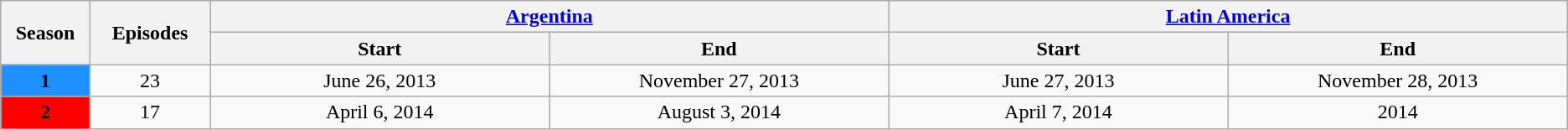<table class="wikitable">
<tr>
<th rowspan="2" width="3%">Season</th>
<th rowspan="2" width="5%">Episodes</th>
<th colspan="2"><a href='#'>Argentina</a></th>
<th colspan="2"><a href='#'>Latin America</a></th>
</tr>
<tr>
<th width="15%">Start</th>
<th width="15%">End</th>
<th width="15%">Start</th>
<th width="15%">End</th>
</tr>
<tr>
<td align="center" bgcolor="#1e90ff"><strong>1</strong></td>
<td align="center"><span>23</span></td>
<td align="center">June 26, 2013</td>
<td align="center">November 27, 2013</td>
<td align="center">June 27, 2013</td>
<td align="center">November 28, 2013</td>
</tr>
<tr>
<td align="center" bgcolor="red"><strong>2</strong></td>
<td align="center"><span>17</span></td>
<td align="center">April 6, 2014</td>
<td align="center">August 3, 2014</td>
<td align="center">April 7, 2014</td>
<td align="center">2014</td>
</tr>
</table>
